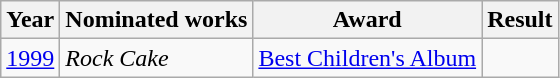<table class="wikitable">
<tr>
<th>Year</th>
<th>Nominated works</th>
<th>Award</th>
<th>Result</th>
</tr>
<tr>
<td><a href='#'>1999</a></td>
<td><em>Rock Cake</em></td>
<td><a href='#'>Best Children's Album</a></td>
<td></td>
</tr>
</table>
